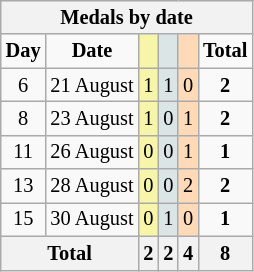<table class="wikitable" style="font-size:85%; text-align:center;">
<tr style="background:#efefef;">
<th colspan=6><strong>Medals by date</strong></th>
</tr>
<tr>
<td><strong>Day</strong></td>
<td><strong>Date</strong></td>
<td style="background:#F7F6A8;"></td>
<td style="background:#DCE5E5;"></td>
<td style="background:#FFDAB9;"></td>
<td><strong>Total</strong></td>
</tr>
<tr>
<td>6</td>
<td>21 August</td>
<td style="background:#F7F6A8;">1</td>
<td style="background:#DCE5E5;">1</td>
<td style="background:#FFDAB9;">0</td>
<td><strong>2</strong></td>
</tr>
<tr>
<td>8</td>
<td>23 August</td>
<td style="background:#F7F6A8;">1</td>
<td style="background:#DCE5E5;">0</td>
<td style="background:#FFDAB9;">1</td>
<td><strong>2</strong></td>
</tr>
<tr>
<td>11</td>
<td>26 August</td>
<td style="background:#F7F6A8;">0</td>
<td style="background:#DCE5E5;">0</td>
<td style="background:#FFDAB9;">1</td>
<td><strong>1</strong></td>
</tr>
<tr>
<td>13</td>
<td>28 August</td>
<td style="background:#F7F6A8;">0</td>
<td style="background:#DCE5E5;">0</td>
<td style="background:#FFDAB9;">2</td>
<td><strong>2</strong></td>
</tr>
<tr>
<td>15</td>
<td>30 August</td>
<td style="background:#F7F6A8;">0</td>
<td style="background:#DCE5E5;">1</td>
<td style="background:#FFDAB9;">0</td>
<td><strong>1</strong></td>
</tr>
<tr>
<th colspan="2">Total</th>
<th>2</th>
<th>2</th>
<th>4</th>
<th>8</th>
</tr>
</table>
